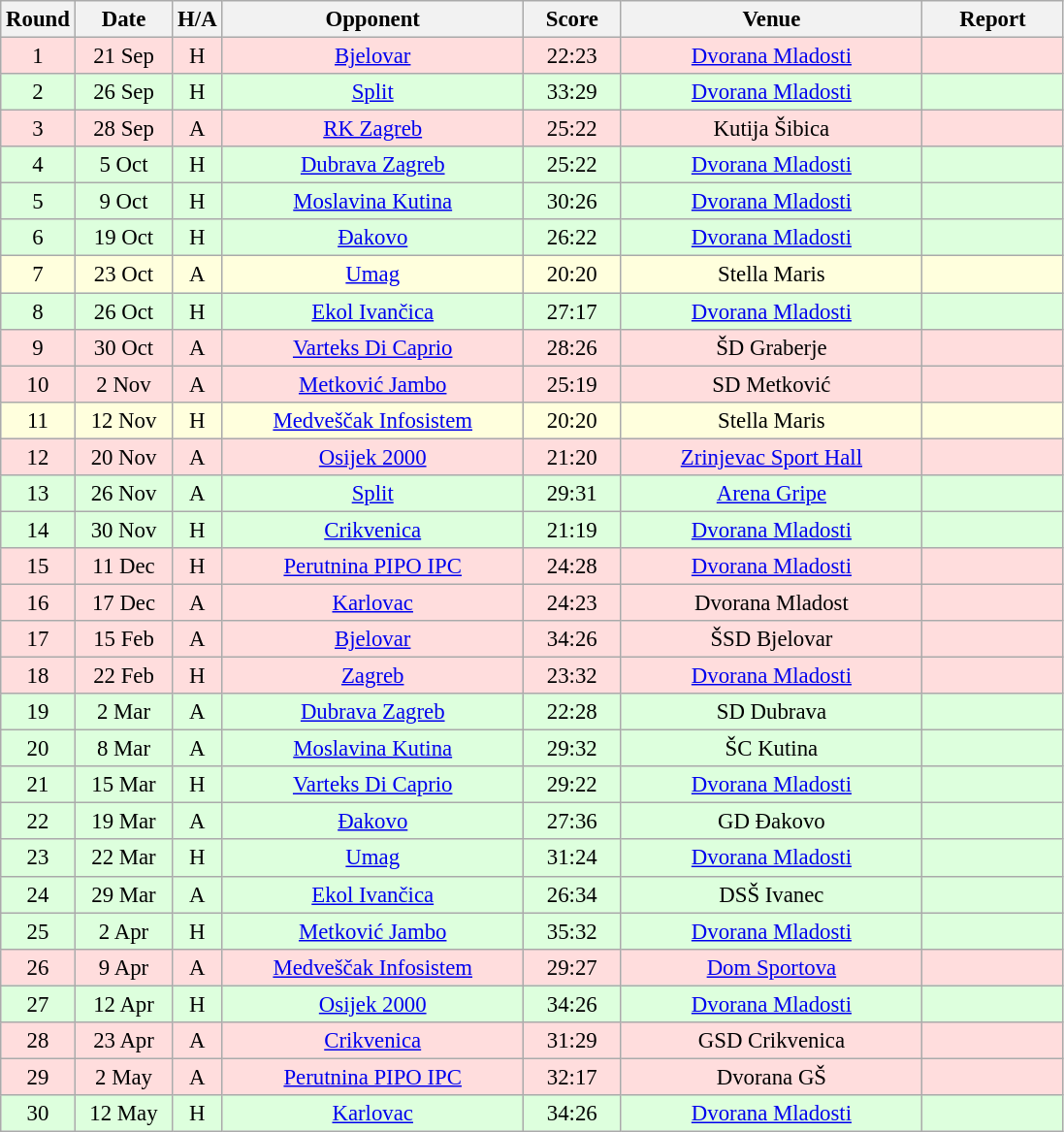<table class="wikitable sortable" style="text-align: center; font-size:95%;">
<tr>
<th width="30">Round</th>
<th width="60">Date</th>
<th width="20">H/A</th>
<th width="200">Opponent</th>
<th width="60">Score</th>
<th width="200">Venue</th>
<th width="90" class="unsortable">Report</th>
</tr>
<tr bgcolor="#ffdddd">
<td>1</td>
<td>21 Sep</td>
<td>H</td>
<td><a href='#'>Bjelovar</a></td>
<td>22:23</td>
<td><a href='#'>Dvorana Mladosti</a></td>
<td></td>
</tr>
<tr bgcolor="#ddffdd">
<td>2</td>
<td>26 Sep</td>
<td>H</td>
<td><a href='#'>Split</a></td>
<td>33:29</td>
<td><a href='#'>Dvorana Mladosti</a></td>
<td></td>
</tr>
<tr bgcolor="#ffdddd">
<td>3</td>
<td>28 Sep</td>
<td>A</td>
<td><a href='#'>RK Zagreb</a></td>
<td>25:22</td>
<td>Kutija Šibica</td>
<td></td>
</tr>
<tr bgcolor="#ddffdd">
<td>4</td>
<td>5 Oct</td>
<td>H</td>
<td><a href='#'>Dubrava Zagreb</a></td>
<td>25:22</td>
<td><a href='#'>Dvorana Mladosti</a></td>
<td></td>
</tr>
<tr bgcolor="#ddffdd">
<td>5</td>
<td>9 Oct</td>
<td>H</td>
<td><a href='#'>Moslavina Kutina</a></td>
<td>30:26</td>
<td><a href='#'>Dvorana Mladosti</a></td>
<td></td>
</tr>
<tr bgcolor="#ddffdd">
<td>6</td>
<td>19 Oct</td>
<td>H</td>
<td><a href='#'>Đakovo</a></td>
<td>26:22</td>
<td><a href='#'>Dvorana Mladosti</a></td>
<td></td>
</tr>
<tr bgcolor="#ffffdd">
<td>7</td>
<td>23 Oct</td>
<td>A</td>
<td><a href='#'>Umag</a></td>
<td>20:20</td>
<td>Stella Maris</td>
<td></td>
</tr>
<tr bgcolor="#ddffdd">
<td>8</td>
<td>26 Oct</td>
<td>H</td>
<td><a href='#'>Ekol Ivančica</a></td>
<td>27:17</td>
<td><a href='#'>Dvorana Mladosti</a></td>
<td></td>
</tr>
<tr bgcolor="#ffdddd">
<td>9</td>
<td>30 Oct</td>
<td>A</td>
<td><a href='#'>Varteks Di Caprio</a></td>
<td>28:26</td>
<td>ŠD Graberje</td>
<td></td>
</tr>
<tr bgcolor="#ffdddd">
<td>10</td>
<td>2 Nov</td>
<td>A</td>
<td><a href='#'>Metković Jambo</a></td>
<td>25:19</td>
<td>SD Metković</td>
<td></td>
</tr>
<tr bgcolor="#ffffdd">
<td>11</td>
<td>12 Nov</td>
<td>H</td>
<td><a href='#'>Medveščak Infosistem</a></td>
<td>20:20</td>
<td>Stella Maris</td>
<td></td>
</tr>
<tr bgcolor="#ffdddd">
<td>12</td>
<td>20 Nov</td>
<td>A</td>
<td><a href='#'>Osijek 2000</a></td>
<td>21:20</td>
<td><a href='#'>Zrinjevac Sport Hall</a></td>
<td></td>
</tr>
<tr bgcolor="#ddffdd">
<td>13</td>
<td>26 Nov</td>
<td>A</td>
<td><a href='#'>Split</a></td>
<td>29:31</td>
<td><a href='#'>Arena Gripe</a></td>
<td></td>
</tr>
<tr bgcolor="#ddffdd">
<td>14</td>
<td>30 Nov</td>
<td>H</td>
<td><a href='#'>Crikvenica</a></td>
<td>21:19</td>
<td><a href='#'>Dvorana Mladosti</a></td>
<td></td>
</tr>
<tr bgcolor="#ffdddd">
<td>15</td>
<td>11 Dec</td>
<td>H</td>
<td><a href='#'>Perutnina PIPO IPC</a></td>
<td>24:28</td>
<td><a href='#'>Dvorana Mladosti</a></td>
<td></td>
</tr>
<tr bgcolor="#ffdddd">
<td>16</td>
<td>17 Dec</td>
<td>A</td>
<td><a href='#'>Karlovac</a></td>
<td>24:23</td>
<td>Dvorana Mladost</td>
<td></td>
</tr>
<tr bgcolor="#ffdddd">
<td>17</td>
<td>15 Feb</td>
<td>A</td>
<td><a href='#'>Bjelovar</a></td>
<td>34:26</td>
<td>ŠSD Bjelovar</td>
<td></td>
</tr>
<tr bgcolor="#ffdddd">
<td>18</td>
<td>22 Feb</td>
<td>H</td>
<td><a href='#'>Zagreb</a></td>
<td>23:32</td>
<td><a href='#'>Dvorana Mladosti</a></td>
<td></td>
</tr>
<tr bgcolor="#ddffdd">
<td>19</td>
<td>2 Mar</td>
<td>A</td>
<td><a href='#'>Dubrava Zagreb</a></td>
<td>22:28</td>
<td>SD Dubrava</td>
<td></td>
</tr>
<tr bgcolor="#ddffdd">
<td>20</td>
<td>8 Mar</td>
<td>A</td>
<td><a href='#'>Moslavina Kutina</a></td>
<td>29:32</td>
<td>ŠC Kutina</td>
<td></td>
</tr>
<tr bgcolor="#ddffdd">
<td>21</td>
<td>15 Mar</td>
<td>H</td>
<td><a href='#'>Varteks Di Caprio</a></td>
<td>29:22</td>
<td><a href='#'>Dvorana Mladosti</a></td>
<td></td>
</tr>
<tr bgcolor="#ddffdd">
<td>22</td>
<td>19 Mar</td>
<td>A</td>
<td><a href='#'>Đakovo</a></td>
<td>27:36</td>
<td>GD Đakovo</td>
<td></td>
</tr>
<tr bgcolor="#ddffdd">
<td>23</td>
<td>22 Mar</td>
<td>H</td>
<td><a href='#'>Umag</a></td>
<td>31:24</td>
<td><a href='#'>Dvorana Mladosti</a></td>
<td></td>
</tr>
<tr bgcolor="#ddffdd">
<td>24</td>
<td>29 Mar</td>
<td>A</td>
<td><a href='#'>Ekol Ivančica</a></td>
<td>26:34</td>
<td>DSŠ Ivanec</td>
<td></td>
</tr>
<tr bgcolor="#ddffdd">
<td>25</td>
<td>2 Apr</td>
<td>H</td>
<td><a href='#'>Metković Jambo</a></td>
<td>35:32</td>
<td><a href='#'>Dvorana Mladosti</a></td>
<td></td>
</tr>
<tr bgcolor="#ffdddd">
<td>26</td>
<td>9 Apr</td>
<td>A</td>
<td><a href='#'>Medveščak Infosistem</a></td>
<td>29:27</td>
<td><a href='#'>Dom Sportova</a></td>
<td></td>
</tr>
<tr bgcolor="#ddffdd">
<td>27</td>
<td>12 Apr</td>
<td>H</td>
<td><a href='#'>Osijek 2000</a></td>
<td>34:26</td>
<td><a href='#'>Dvorana Mladosti</a></td>
<td></td>
</tr>
<tr bgcolor="#ffdddd">
<td>28</td>
<td>23 Apr</td>
<td>A</td>
<td><a href='#'>Crikvenica</a></td>
<td>31:29</td>
<td>GSD Crikvenica</td>
<td></td>
</tr>
<tr bgcolor="#ffdddd">
<td>29</td>
<td>2 May</td>
<td>A</td>
<td><a href='#'>Perutnina PIPO IPC</a></td>
<td>32:17</td>
<td>Dvorana GŠ</td>
<td></td>
</tr>
<tr bgcolor="#ddffdd">
<td>30</td>
<td>12 May</td>
<td>H</td>
<td><a href='#'>Karlovac</a></td>
<td>34:26</td>
<td><a href='#'>Dvorana Mladosti</a></td>
<td></td>
</tr>
</table>
